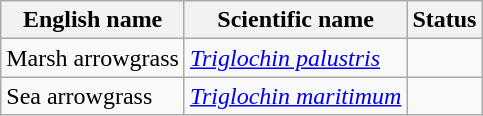<table class="wikitable" |>
<tr>
<th>English name</th>
<th>Scientific name</th>
<th>Status</th>
</tr>
<tr>
<td>Marsh arrowgrass</td>
<td><em><a href='#'>Triglochin palustris</a></em></td>
<td></td>
</tr>
<tr>
<td>Sea arrowgrass</td>
<td><em><a href='#'>Triglochin maritimum</a></em></td>
<td></td>
</tr>
</table>
